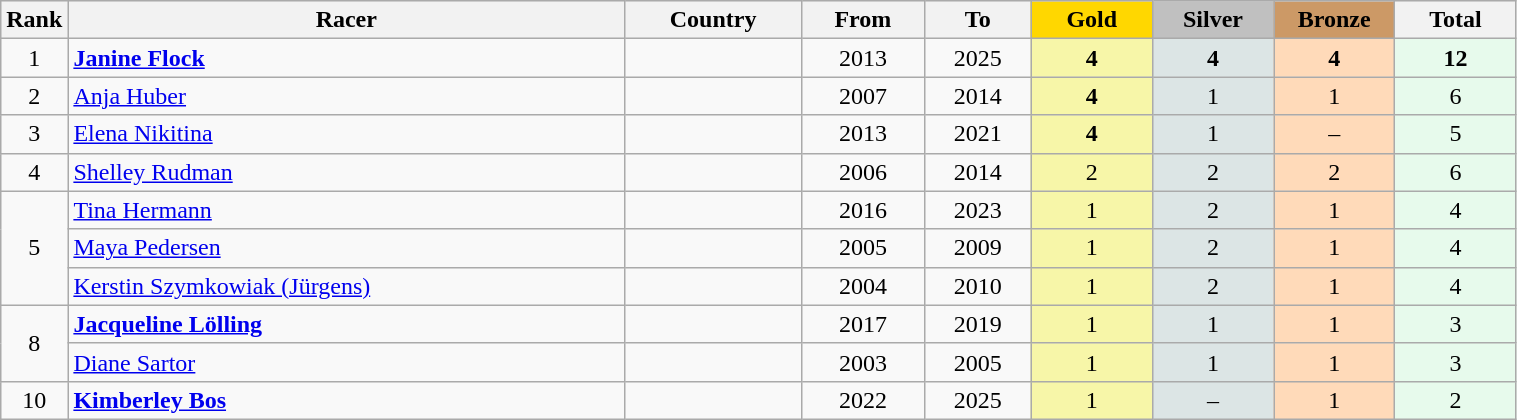<table class="wikitable plainrowheaders" width=80% style="text-align:center;">
<tr style="background-color:#EDEDED;">
<th class="hintergrundfarbe5" style="width:1em">Rank</th>
<th class="hintergrundfarbe5">Racer</th>
<th class="hintergrundfarbe5">Country</th>
<th class="hintergrundfarbe5">From</th>
<th class="hintergrundfarbe5">To</th>
<th style="background:    gold; width:8%">Gold</th>
<th style="background:  silver; width:8%">Silver</th>
<th style="background: #CC9966; width:8%">Bronze</th>
<th class="hintergrundfarbe5" style="width:8%">Total</th>
</tr>
<tr align="center">
<td>1</td>
<td align="left"><strong><a href='#'>Janine Flock</a></strong></td>
<td align="left"></td>
<td>2013</td>
<td>2025</td>
<td bgcolor="#F7F6A8"><strong>4</strong></td>
<td bgcolor="#DCE5E5"><strong>4</strong></td>
<td bgcolor="#FFDAB9"><strong>4</strong></td>
<td bgcolor="#E7FAEC"><strong>12</strong></td>
</tr>
<tr>
<td>2</td>
<td align="left"><a href='#'>Anja Huber</a></td>
<td align="left"></td>
<td>2007</td>
<td>2014</td>
<td bgcolor="#F7F6A8"><strong>4</strong></td>
<td bgcolor="#DCE5E5">1</td>
<td bgcolor="#FFDAB9">1</td>
<td bgcolor="#E7FAEC">6</td>
</tr>
<tr align="center">
<td>3</td>
<td align="left"><a href='#'>Elena Nikitina</a></td>
<td align="left"></td>
<td>2013</td>
<td>2021</td>
<td bgcolor="#F7F6A8"><strong>4</strong></td>
<td bgcolor="#DCE5E5">1</td>
<td bgcolor="#FFDAB9">–</td>
<td bgcolor="#E7FAEC">5</td>
</tr>
<tr align="center">
<td>4</td>
<td align="left"><a href='#'>Shelley Rudman</a></td>
<td align="left"></td>
<td>2006</td>
<td>2014</td>
<td bgcolor="#F7F6A8">2</td>
<td bgcolor="#DCE5E5">2</td>
<td bgcolor="#FFDAB9">2</td>
<td bgcolor="#E7FAEC">6</td>
</tr>
<tr align="center">
<td rowspan="3">5</td>
<td align="left"><a href='#'>Tina Hermann</a></td>
<td align="left"></td>
<td>2016</td>
<td>2023</td>
<td bgcolor="#F7F6A8">1</td>
<td bgcolor="#DCE5E5">2</td>
<td bgcolor="#FFDAB9">1</td>
<td bgcolor="#E7FAEC">4</td>
</tr>
<tr align="center">
<td align="left"><a href='#'>Maya Pedersen</a></td>
<td align="left"></td>
<td>2005</td>
<td>2009</td>
<td bgcolor="#F7F6A8">1</td>
<td bgcolor="#DCE5E5">2</td>
<td bgcolor="#FFDAB9">1</td>
<td bgcolor="#E7FAEC">4</td>
</tr>
<tr align="center">
<td align="left"><a href='#'>Kerstin Szymkowiak (Jürgens)</a></td>
<td align="left"></td>
<td>2004</td>
<td>2010</td>
<td bgcolor="#F7F6A8">1</td>
<td bgcolor="#DCE5E5">2</td>
<td bgcolor="#FFDAB9">1</td>
<td bgcolor="#E7FAEC">4</td>
</tr>
<tr align="center">
<td rowspan="2">8</td>
<td align="left"><strong><a href='#'>Jacqueline Lölling</a></strong></td>
<td align="left"></td>
<td>2017</td>
<td>2019</td>
<td bgcolor="#F7F6A8">1</td>
<td bgcolor="#DCE5E5">1</td>
<td bgcolor="#FFDAB9">1</td>
<td bgcolor="#E7FAEC">3</td>
</tr>
<tr align="center">
<td align="left"><a href='#'>Diane Sartor</a></td>
<td align="left"></td>
<td>2003</td>
<td>2005</td>
<td bgcolor="#F7F6A8">1</td>
<td bgcolor="#DCE5E5">1</td>
<td bgcolor="#FFDAB9">1</td>
<td bgcolor="#E7FAEC">3</td>
</tr>
<tr align="center">
<td>10</td>
<td align="left"><strong><a href='#'>Kimberley Bos</a></strong></td>
<td align="left"></td>
<td>2022</td>
<td>2025</td>
<td bgcolor="#F7F6A8">1</td>
<td bgcolor="#DCE5E5">–</td>
<td bgcolor="#FFDAB9">1</td>
<td bgcolor="#E7FAEC">2</td>
</tr>
</table>
